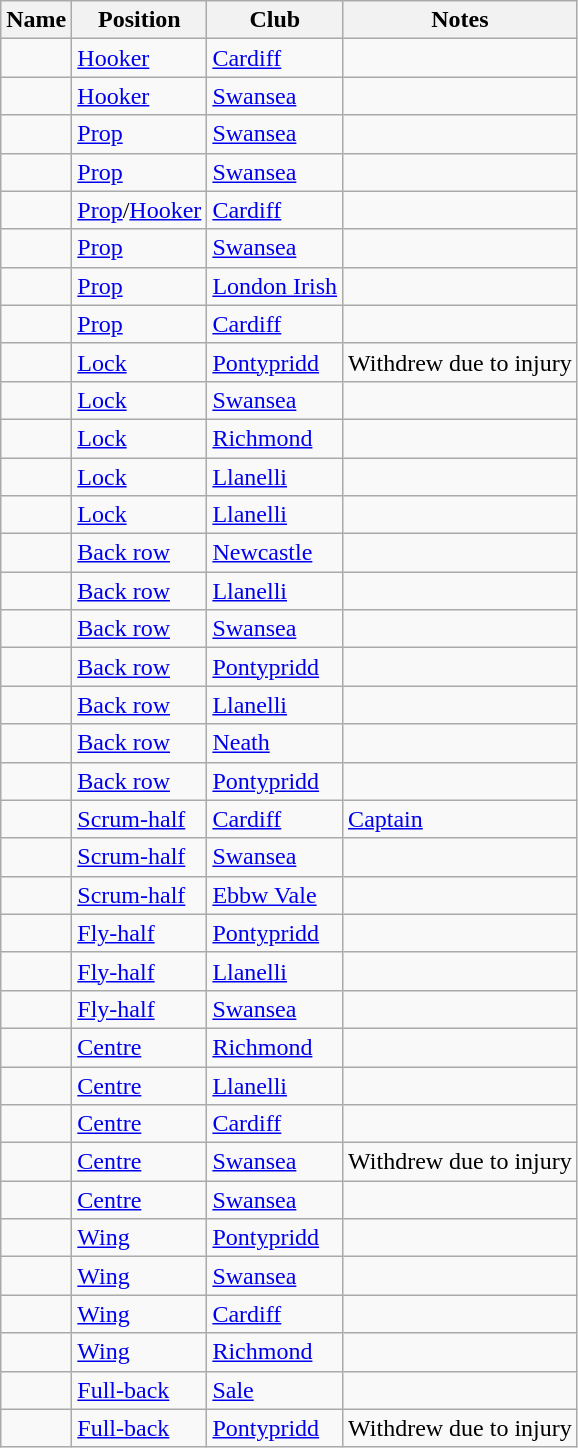<table class="wikitable sortable">
<tr>
<th>Name</th>
<th>Position</th>
<th>Club</th>
<th>Notes</th>
</tr>
<tr>
<td></td>
<td><a href='#'>Hooker</a></td>
<td><a href='#'>Cardiff</a></td>
<td></td>
</tr>
<tr>
<td></td>
<td><a href='#'>Hooker</a></td>
<td><a href='#'>Swansea</a></td>
<td></td>
</tr>
<tr>
<td></td>
<td><a href='#'>Prop</a></td>
<td><a href='#'>Swansea</a></td>
<td></td>
</tr>
<tr>
<td></td>
<td><a href='#'>Prop</a></td>
<td><a href='#'>Swansea</a></td>
<td></td>
</tr>
<tr>
<td></td>
<td><a href='#'>Prop</a>/<a href='#'>Hooker</a></td>
<td><a href='#'>Cardiff</a></td>
<td></td>
</tr>
<tr>
<td></td>
<td><a href='#'>Prop</a></td>
<td><a href='#'>Swansea</a></td>
<td></td>
</tr>
<tr>
<td></td>
<td><a href='#'>Prop</a></td>
<td><a href='#'>London Irish</a></td>
<td></td>
</tr>
<tr>
<td></td>
<td><a href='#'>Prop</a></td>
<td><a href='#'>Cardiff</a></td>
<td></td>
</tr>
<tr>
<td></td>
<td><a href='#'>Lock</a></td>
<td><a href='#'>Pontypridd</a></td>
<td>Withdrew due to injury</td>
</tr>
<tr>
<td></td>
<td><a href='#'>Lock</a></td>
<td><a href='#'>Swansea</a></td>
<td></td>
</tr>
<tr>
<td></td>
<td><a href='#'>Lock</a></td>
<td><a href='#'>Richmond</a></td>
<td></td>
</tr>
<tr>
<td></td>
<td><a href='#'>Lock</a></td>
<td><a href='#'>Llanelli</a></td>
<td></td>
</tr>
<tr>
<td></td>
<td><a href='#'>Lock</a></td>
<td><a href='#'>Llanelli</a></td>
<td></td>
</tr>
<tr>
<td></td>
<td><a href='#'>Back row</a></td>
<td><a href='#'>Newcastle</a></td>
<td></td>
</tr>
<tr>
<td></td>
<td><a href='#'>Back row</a></td>
<td><a href='#'>Llanelli</a></td>
<td></td>
</tr>
<tr>
<td></td>
<td><a href='#'>Back row</a></td>
<td><a href='#'>Swansea</a></td>
<td></td>
</tr>
<tr>
<td></td>
<td><a href='#'>Back row</a></td>
<td><a href='#'>Pontypridd</a></td>
<td></td>
</tr>
<tr>
<td></td>
<td><a href='#'>Back row</a></td>
<td><a href='#'>Llanelli</a></td>
<td></td>
</tr>
<tr>
<td></td>
<td><a href='#'>Back row</a></td>
<td><a href='#'>Neath</a></td>
<td></td>
</tr>
<tr>
<td></td>
<td><a href='#'>Back row</a></td>
<td><a href='#'>Pontypridd</a></td>
<td></td>
</tr>
<tr>
<td></td>
<td><a href='#'>Scrum-half</a></td>
<td><a href='#'>Cardiff</a></td>
<td><a href='#'>Captain</a></td>
</tr>
<tr>
<td></td>
<td><a href='#'>Scrum-half</a></td>
<td><a href='#'>Swansea</a></td>
<td></td>
</tr>
<tr>
<td></td>
<td><a href='#'>Scrum-half</a></td>
<td><a href='#'>Ebbw Vale</a></td>
<td></td>
</tr>
<tr>
<td></td>
<td><a href='#'>Fly-half</a></td>
<td><a href='#'>Pontypridd</a></td>
<td></td>
</tr>
<tr>
<td></td>
<td><a href='#'>Fly-half</a></td>
<td><a href='#'>Llanelli</a></td>
<td></td>
</tr>
<tr>
<td></td>
<td><a href='#'>Fly-half</a></td>
<td><a href='#'>Swansea</a></td>
<td></td>
</tr>
<tr>
<td></td>
<td><a href='#'>Centre</a></td>
<td><a href='#'>Richmond</a></td>
<td></td>
</tr>
<tr>
<td></td>
<td><a href='#'>Centre</a></td>
<td><a href='#'>Llanelli</a></td>
<td></td>
</tr>
<tr>
<td></td>
<td><a href='#'>Centre</a></td>
<td><a href='#'>Cardiff</a></td>
<td></td>
</tr>
<tr>
<td></td>
<td><a href='#'>Centre</a></td>
<td><a href='#'>Swansea</a></td>
<td>Withdrew due to injury</td>
</tr>
<tr>
<td></td>
<td><a href='#'>Centre</a></td>
<td><a href='#'>Swansea</a></td>
<td></td>
</tr>
<tr>
<td></td>
<td><a href='#'>Wing</a></td>
<td><a href='#'>Pontypridd</a></td>
<td></td>
</tr>
<tr>
<td></td>
<td><a href='#'>Wing</a></td>
<td><a href='#'>Swansea</a></td>
<td></td>
</tr>
<tr>
<td></td>
<td><a href='#'>Wing</a></td>
<td><a href='#'>Cardiff</a></td>
<td></td>
</tr>
<tr>
<td></td>
<td><a href='#'>Wing</a></td>
<td><a href='#'>Richmond</a></td>
<td></td>
</tr>
<tr>
<td></td>
<td><a href='#'>Full-back</a></td>
<td><a href='#'>Sale</a></td>
<td></td>
</tr>
<tr>
<td></td>
<td><a href='#'>Full-back</a></td>
<td><a href='#'>Pontypridd</a></td>
<td>Withdrew due to injury</td>
</tr>
</table>
